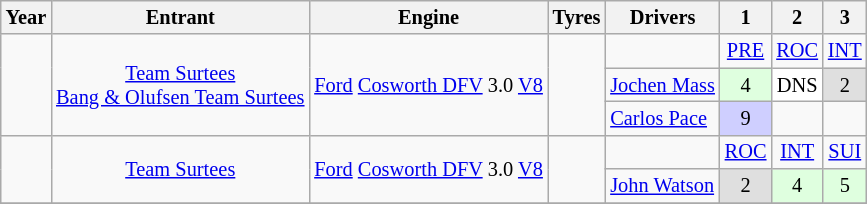<table class="wikitable" style="text-align:center; font-size:85%">
<tr>
<th>Year</th>
<th>Entrant</th>
<th>Engine</th>
<th>Tyres</th>
<th>Drivers</th>
<th>1</th>
<th>2</th>
<th>3</th>
</tr>
<tr>
<td rowspan="3"></td>
<td rowspan="3"><a href='#'>Team Surtees</a><br><a href='#'>Bang & Olufsen Team Surtees</a></td>
<td rowspan="3"><a href='#'>Ford</a> <a href='#'>Cosworth DFV</a> 3.0 <a href='#'>V8</a></td>
<td rowspan="3"></td>
<td></td>
<td><a href='#'>PRE</a></td>
<td><a href='#'>ROC</a></td>
<td><a href='#'>INT</a></td>
</tr>
<tr>
<td align="left"><a href='#'>Jochen Mass</a></td>
<td style="background:#DFFFDF;">4</td>
<td style="background:#FFFFFF;">DNS</td>
<td style="background:#DFDFDF;">2</td>
</tr>
<tr>
<td align="left"><a href='#'>Carlos Pace</a></td>
<td style="background:#CFCFFF;">9</td>
<td></td>
<td></td>
</tr>
<tr>
<td rowspan="2"></td>
<td rowspan="2"><a href='#'>Team Surtees</a></td>
<td rowspan="2"><a href='#'>Ford</a> <a href='#'>Cosworth DFV</a> 3.0 <a href='#'>V8</a></td>
<td rowspan="2"></td>
<td></td>
<td><a href='#'>ROC</a></td>
<td><a href='#'>INT</a></td>
<td><a href='#'>SUI</a></td>
</tr>
<tr>
<td align="left"><a href='#'>John Watson</a></td>
<td style="background:#DFDFDF;">2</td>
<td style="background:#DFFFDF;">4</td>
<td style="background:#DFFFDF;">5</td>
</tr>
<tr>
</tr>
</table>
